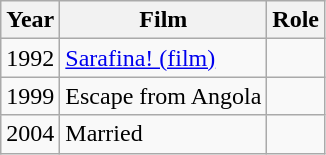<table class="wikitable">
<tr>
<th>Year</th>
<th>Film</th>
<th>Role</th>
</tr>
<tr>
<td>1992</td>
<td><a href='#'>Sarafina! (film)</a></td>
<td></td>
</tr>
<tr>
<td>1999</td>
<td>Escape from Angola</td>
<td></td>
</tr>
<tr>
<td>2004</td>
<td>Married</td>
<td></td>
</tr>
</table>
